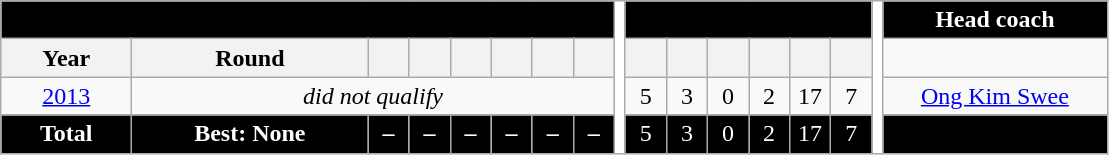<table class="wikitable" style="text-align:center;">
<tr>
<th colspan=8 style="background: #000000; color: #FFFFFF;"><a href='#'></a></th>
<th style="width:1%; background:#FFFFFF;" rowspan="25"></th>
<th colspan=6 style="background: #000000; color: #FFFFFF;"><a href='#'></a></th>
<th style="width:1%; background:#FFFFFF;" rowspan="25"></th>
<th colspan=2 style="background: #000000; color: #FFFFFF;">Head coach</th>
</tr>
<tr>
<th width=80>Year</th>
<th width=150>Round</th>
<th width=20></th>
<th width="20"></th>
<th width="20"></th>
<th width="20"></th>
<th width="20"></th>
<th width="20"></th>
<th width="20"></th>
<th width="20"></th>
<th width="20"></th>
<th width="20"></th>
<th width="20"></th>
<th width="20"></th>
</tr>
<tr>
<td> <a href='#'>2013</a></td>
<td colspan="7"><em>did not qualify</em></td>
<td>5</td>
<td>3</td>
<td>0</td>
<td>2</td>
<td>17</td>
<td>7</td>
<td> <a href='#'>Ong Kim Swee</a></td>
</tr>
<tr>
<td style="background: #000000; color: #FFFFFF;"><strong>Total</strong></td>
<td style="background: #000000; color: #FFFFFF;"><strong>Best: None</strong></td>
<td style="background: #000000; color: #FFFFFF;"><strong>–</strong></td>
<td style="background: #000000; color: #FFFFFF;"><strong>–</strong></td>
<td style="background: #000000; color: #FFFFFF;"><strong>–</strong></td>
<td style="background: #000000; color: #FFFFFF;"><strong>–</strong></td>
<td style="background: #000000; color: #FFFFFF;"><strong>–</strong></td>
<td style="background: #000000; color: #FFFFFF;"><strong>–</strong></td>
<td style="background: #000000; color: #FFFFFF;">5</td>
<td style="background: #000000; color: #FFFFFF;">3</td>
<td style="background: #000000; color: #FFFFFF;">0</td>
<td style="background: #000000; color: #FFFFFF;">2</td>
<td style="background: #000000; color: #FFFFFF;">17</td>
<td style="background: #000000; color: #FFFFFF;">7</td>
<td style="background: #000000; color: #FFFFFF;"></td>
</tr>
</table>
